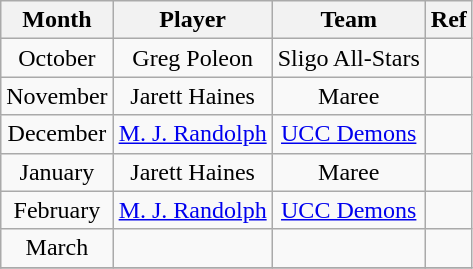<table class="wikitable" style="text-align:center">
<tr>
<th>Month</th>
<th>Player</th>
<th>Team</th>
<th>Ref</th>
</tr>
<tr>
<td>October</td>
<td>Greg Poleon</td>
<td>Sligo All-Stars</td>
<td></td>
</tr>
<tr>
<td>November</td>
<td>Jarett Haines</td>
<td>Maree</td>
<td></td>
</tr>
<tr>
<td>December</td>
<td><a href='#'>M. J. Randolph</a></td>
<td><a href='#'>UCC Demons</a></td>
<td></td>
</tr>
<tr>
<td>January</td>
<td>Jarett Haines</td>
<td>Maree</td>
<td></td>
</tr>
<tr>
<td>February</td>
<td><a href='#'>M. J. Randolph</a></td>
<td><a href='#'>UCC Demons</a></td>
<td></td>
</tr>
<tr>
<td>March</td>
<td></td>
<td></td>
<td></td>
</tr>
<tr>
</tr>
</table>
